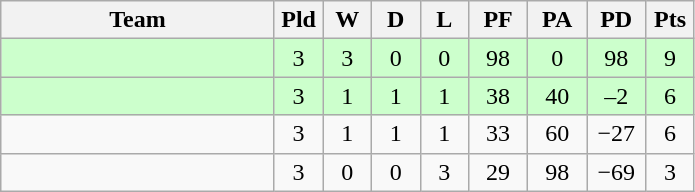<table class="wikitable" style="text-align:center;">
<tr>
<th width=175>Team</th>
<th width=25 abbr="Played">Pld</th>
<th width=25 abbr="Won">W</th>
<th width=25 abbr="Drawn">D</th>
<th width=25 abbr="Lost">L</th>
<th width=32 abbr="Points for">PF</th>
<th width=32 abbr="Points against">PA</th>
<th width=32 abbr="Points difference">PD</th>
<th width=25 abbr="Points">Pts</th>
</tr>
<tr bgcolor="#ccffcc">
<td align=left></td>
<td>3</td>
<td>3</td>
<td>0</td>
<td>0</td>
<td>98</td>
<td>0</td>
<td>98</td>
<td>9</td>
</tr>
<tr bgcolor="#ccffcc">
<td align=left></td>
<td>3</td>
<td>1</td>
<td>1</td>
<td>1</td>
<td>38</td>
<td>40</td>
<td>–2</td>
<td>6</td>
</tr>
<tr>
<td align=left></td>
<td>3</td>
<td>1</td>
<td>1</td>
<td>1</td>
<td>33</td>
<td>60</td>
<td>−27</td>
<td>6</td>
</tr>
<tr>
<td align=left></td>
<td>3</td>
<td>0</td>
<td>0</td>
<td>3</td>
<td>29</td>
<td>98</td>
<td>−69</td>
<td>3</td>
</tr>
</table>
